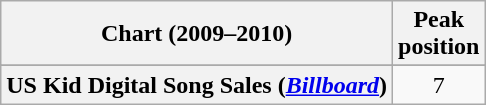<table class="wikitable sortable plainrowheaders" style="text-align:center">
<tr>
<th scope="col">Chart (2009–2010)</th>
<th scope="col">Peak<br>position</th>
</tr>
<tr>
</tr>
<tr>
</tr>
<tr>
</tr>
<tr>
<th scope="row">US Kid Digital Song Sales (<em><a href='#'>Billboard</a></em>)</th>
<td>7</td>
</tr>
</table>
